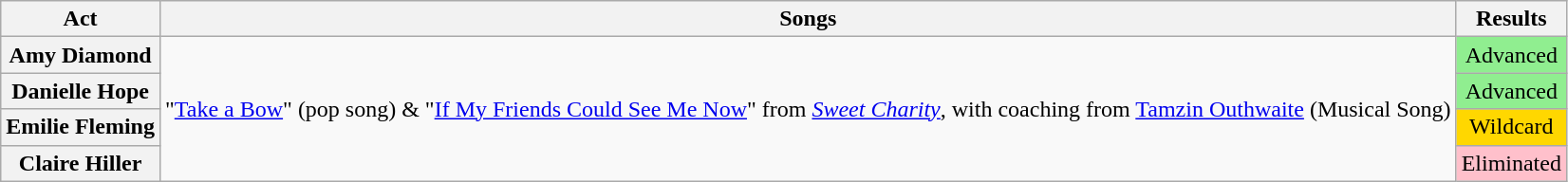<table class="wikitable plainrowheaders" style="text-align:center;">
<tr>
<th scope="col">Act</th>
<th scope="col">Songs</th>
<th scope="col">Results</th>
</tr>
<tr>
<th scope="row">Amy Diamond</th>
<td rowspan="4">"<a href='#'>Take a Bow</a>" (pop song) &  "<a href='#'>If My Friends Could See Me Now</a>" from <em><a href='#'>Sweet Charity</a></em>, with coaching from <a href='#'>Tamzin Outhwaite</a> (Musical Song)</td>
<td style="background:lightgreen;">Advanced</td>
</tr>
<tr>
<th scope="row">Danielle Hope</th>
<td style="background:lightgreen;">Advanced</td>
</tr>
<tr>
<th scope="row">Emilie Fleming</th>
<td style="background:gold;">Wildcard</td>
</tr>
<tr>
<th scope="row">Claire Hiller</th>
<td style="background:pink;">Eliminated</td>
</tr>
</table>
